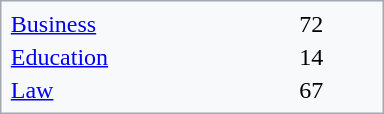<table class="floatright" style="width: 16em; background-color:#f8f9fa; border: 1px solid #a2a9b1; color:black; padding:0.2em;">
<tr>
<td><a href='#'>Business</a></td>
<td>72</td>
</tr>
<tr>
<td><a href='#'>Education</a></td>
<td>14</td>
</tr>
<tr>
<td><a href='#'>Law</a></td>
<td>67</td>
</tr>
</table>
